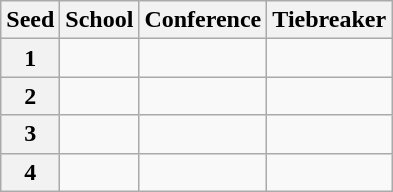<table class="wikitable" style="text-align:center">
<tr>
<th>Seed</th>
<th>School</th>
<th>Conference</th>
<th>Tiebreaker</th>
</tr>
<tr>
<th>1</th>
<td></td>
<td></td>
<td></td>
</tr>
<tr>
<th>2</th>
<td></td>
<td></td>
<td></td>
</tr>
<tr>
<th>3</th>
<td></td>
<td></td>
<td></td>
</tr>
<tr>
<th>4</th>
<td></td>
<td></td>
<td></td>
</tr>
</table>
